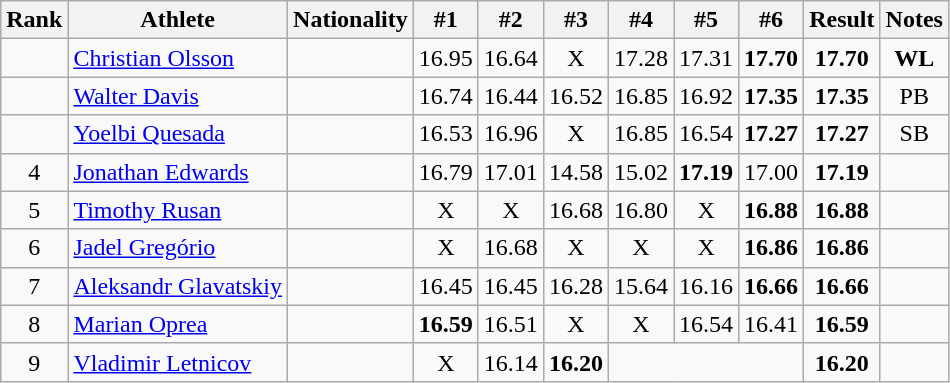<table class="wikitable sortable" style="text-align:center">
<tr>
<th>Rank</th>
<th>Athlete</th>
<th>Nationality</th>
<th>#1</th>
<th>#2</th>
<th>#3</th>
<th>#4</th>
<th>#5</th>
<th>#6</th>
<th>Result</th>
<th>Notes</th>
</tr>
<tr>
<td></td>
<td align=left><a href='#'>Christian Olsson</a></td>
<td align=left></td>
<td>16.95</td>
<td>16.64</td>
<td>X</td>
<td>17.28</td>
<td>17.31</td>
<td><strong>17.70</strong></td>
<td><strong>17.70</strong></td>
<td><strong>WL</strong></td>
</tr>
<tr>
<td></td>
<td align=left><a href='#'>Walter Davis</a></td>
<td align=left></td>
<td>16.74</td>
<td>16.44</td>
<td>16.52</td>
<td>16.85</td>
<td>16.92</td>
<td><strong>17.35</strong></td>
<td><strong>17.35</strong></td>
<td>PB</td>
</tr>
<tr>
<td></td>
<td align=left><a href='#'>Yoelbi Quesada</a></td>
<td align=left></td>
<td>16.53</td>
<td>16.96</td>
<td>X</td>
<td>16.85</td>
<td>16.54</td>
<td><strong>17.27</strong></td>
<td><strong>17.27</strong></td>
<td>SB</td>
</tr>
<tr>
<td>4</td>
<td align=left><a href='#'>Jonathan Edwards</a></td>
<td align=left></td>
<td>16.79</td>
<td>17.01</td>
<td>14.58</td>
<td>15.02</td>
<td><strong>17.19</strong></td>
<td>17.00</td>
<td><strong>17.19</strong></td>
<td></td>
</tr>
<tr>
<td>5</td>
<td align=left><a href='#'>Timothy Rusan</a></td>
<td align=left></td>
<td>X</td>
<td>X</td>
<td>16.68</td>
<td>16.80</td>
<td>X</td>
<td><strong>16.88</strong></td>
<td><strong>16.88</strong></td>
<td></td>
</tr>
<tr>
<td>6</td>
<td align=left><a href='#'>Jadel Gregório</a></td>
<td align=left></td>
<td>X</td>
<td>16.68</td>
<td>X</td>
<td>X</td>
<td>X</td>
<td><strong>16.86</strong></td>
<td><strong>16.86</strong></td>
<td></td>
</tr>
<tr>
<td>7</td>
<td align=left><a href='#'>Aleksandr Glavatskiy</a></td>
<td align=left></td>
<td>16.45</td>
<td>16.45</td>
<td>16.28</td>
<td>15.64</td>
<td>16.16</td>
<td><strong>16.66</strong></td>
<td><strong>16.66</strong></td>
<td></td>
</tr>
<tr>
<td>8</td>
<td align=left><a href='#'>Marian Oprea</a></td>
<td align=left></td>
<td><strong>16.59</strong></td>
<td>16.51</td>
<td>X</td>
<td>X</td>
<td>16.54</td>
<td>16.41</td>
<td><strong>16.59</strong></td>
<td></td>
</tr>
<tr>
<td>9</td>
<td align=left><a href='#'>Vladimir Letnicov</a></td>
<td align=left></td>
<td>X</td>
<td>16.14</td>
<td><strong>16.20</strong></td>
<td colspan=3></td>
<td><strong>16.20</strong></td>
<td></td>
</tr>
</table>
